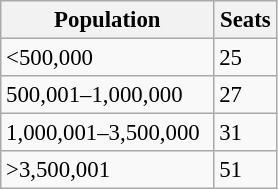<table class="wikitable" style="text-align:left; font-size:95%;">
<tr>
<th width="135">Population</th>
<th width="35">Seats</th>
</tr>
<tr>
<td><500,000</td>
<td>25</td>
</tr>
<tr>
<td>500,001–1,000,000</td>
<td>27</td>
</tr>
<tr>
<td>1,000,001–3,500,000</td>
<td>31</td>
</tr>
<tr>
<td>>3,500,001</td>
<td>51</td>
</tr>
</table>
